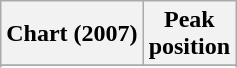<table class="wikitable sortable plainrowheaders" style="text-align:center">
<tr>
<th scope="col">Chart (2007)</th>
<th scope="col">Peak<br>position</th>
</tr>
<tr>
</tr>
<tr>
</tr>
<tr>
</tr>
<tr>
</tr>
</table>
